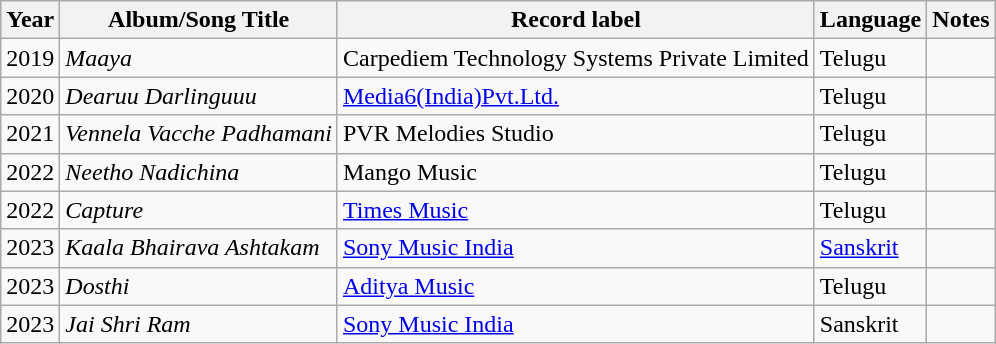<table class="wikitable">
<tr>
<th>Year</th>
<th>Album/Song Title</th>
<th>Record label</th>
<th>Language</th>
<th>Notes</th>
</tr>
<tr>
<td>2019</td>
<td><em>Maaya</em></td>
<td>Carpediem Technology Systems Private Limited</td>
<td>Telugu</td>
<td></td>
</tr>
<tr>
<td>2020</td>
<td><em>Dearuu Darlinguuu</em></td>
<td><a href='#'>Media6(India)Pvt.Ltd.</a></td>
<td>Telugu</td>
<td></td>
</tr>
<tr>
<td>2021</td>
<td><em>Vennela Vacche Padhamani</em></td>
<td>PVR Melodies Studio</td>
<td>Telugu</td>
<td></td>
</tr>
<tr>
<td>2022</td>
<td><em>Neetho Nadichina</em></td>
<td>Mango Music</td>
<td>Telugu</td>
<td></td>
</tr>
<tr>
<td>2022</td>
<td><em>Capture</em></td>
<td><a href='#'>Times Music</a></td>
<td>Telugu</td>
<td></td>
</tr>
<tr>
<td>2023</td>
<td><em>Kaala Bhairava Ashtakam</em></td>
<td><a href='#'>Sony Music India</a></td>
<td><a href='#'>Sanskrit</a></td>
<td></td>
</tr>
<tr>
<td>2023</td>
<td><em>Dosthi</em></td>
<td><a href='#'>Aditya Music</a></td>
<td>Telugu</td>
<td></td>
</tr>
<tr>
<td>2023</td>
<td><em>Jai Shri Ram</em></td>
<td><a href='#'>Sony Music India</a></td>
<td>Sanskrit</td>
<td></td>
</tr>
</table>
